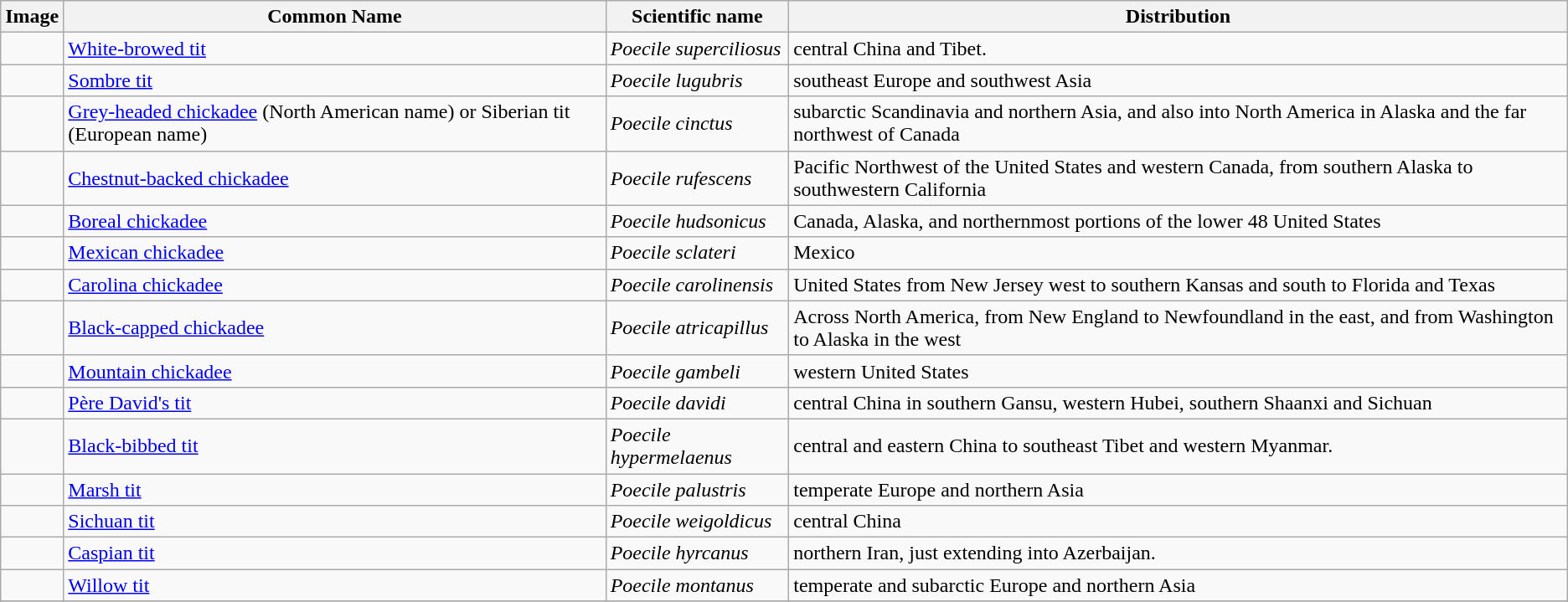<table class="wikitable">
<tr>
<th>Image</th>
<th>Common Name</th>
<th>Scientific name</th>
<th>Distribution</th>
</tr>
<tr>
<td></td>
<td><a href='#'>White-browed tit</a></td>
<td><em>Poecile superciliosus</em></td>
<td>central China and Tibet.</td>
</tr>
<tr>
<td></td>
<td><a href='#'>Sombre tit</a></td>
<td><em>Poecile lugubris</em></td>
<td>southeast Europe and southwest Asia</td>
</tr>
<tr>
<td></td>
<td><a href='#'>Grey-headed chickadee</a> (North American name) or Siberian tit (European name)</td>
<td><em>Poecile cinctus</em></td>
<td>subarctic Scandinavia and northern Asia, and also into North America in Alaska and the far northwest of Canada</td>
</tr>
<tr>
<td></td>
<td><a href='#'>Chestnut-backed chickadee</a></td>
<td><em>Poecile rufescens</em></td>
<td>Pacific Northwest of the United States and western Canada, from southern Alaska to southwestern California</td>
</tr>
<tr>
<td></td>
<td><a href='#'>Boreal chickadee</a></td>
<td><em>Poecile hudsonicus</em></td>
<td>Canada, Alaska, and northernmost portions of the lower 48 United States</td>
</tr>
<tr>
<td></td>
<td><a href='#'>Mexican chickadee</a></td>
<td><em>Poecile sclateri</em></td>
<td>Mexico</td>
</tr>
<tr>
<td></td>
<td><a href='#'>Carolina chickadee</a></td>
<td><em>Poecile carolinensis</em></td>
<td>United States from New Jersey west to southern Kansas and south to Florida and Texas</td>
</tr>
<tr>
<td></td>
<td><a href='#'>Black-capped chickadee</a></td>
<td><em>Poecile atricapillus</em></td>
<td>Across North America, from New England to Newfoundland in the east, and from Washington to Alaska in the west</td>
</tr>
<tr>
<td></td>
<td><a href='#'>Mountain chickadee</a></td>
<td><em>Poecile gambeli</em></td>
<td>western United States</td>
</tr>
<tr>
<td></td>
<td><a href='#'>Père David's tit</a></td>
<td><em>Poecile davidi</em></td>
<td>central China in southern Gansu, western Hubei, southern Shaanxi and Sichuan</td>
</tr>
<tr>
<td></td>
<td><a href='#'>Black-bibbed tit</a></td>
<td><em>Poecile hypermelaenus</em></td>
<td>central and eastern China to southeast Tibet and western Myanmar.</td>
</tr>
<tr>
<td></td>
<td><a href='#'>Marsh tit</a></td>
<td><em>Poecile palustris</em></td>
<td>temperate Europe and northern Asia</td>
</tr>
<tr>
<td></td>
<td><a href='#'>Sichuan tit</a></td>
<td><em>Poecile weigoldicus</em></td>
<td>central China</td>
</tr>
<tr>
<td></td>
<td><a href='#'>Caspian tit</a></td>
<td><em>Poecile hyrcanus</em></td>
<td>northern Iran, just extending into Azerbaijan.</td>
</tr>
<tr>
<td></td>
<td><a href='#'>Willow tit</a></td>
<td><em>Poecile montanus</em></td>
<td>temperate and subarctic Europe and northern Asia</td>
</tr>
<tr>
</tr>
</table>
